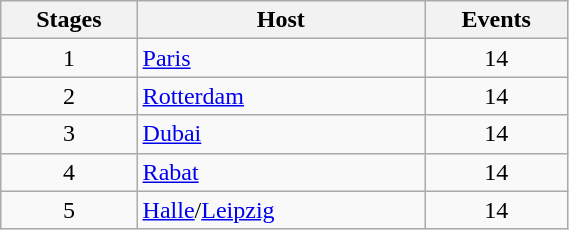<table class="wikitable" style="width:30%;">
<tr>
<th width=40>Stages</th>
<th width=100>Host</th>
<th width=20>Events</th>
</tr>
<tr>
<td align=center>1</td>
<td> <a href='#'>Paris</a></td>
<td align=center>14</td>
</tr>
<tr>
<td align=center>2</td>
<td> <a href='#'>Rotterdam</a></td>
<td align=center>14</td>
</tr>
<tr>
<td align=center>3</td>
<td> <a href='#'>Dubai</a></td>
<td align=center>14</td>
</tr>
<tr>
<td align=center>4</td>
<td> <a href='#'>Rabat</a></td>
<td align=center>14</td>
</tr>
<tr>
<td align=center>5</td>
<td> <a href='#'>Halle</a>/<a href='#'>Leipzig</a></td>
<td align=center>14</td>
</tr>
</table>
